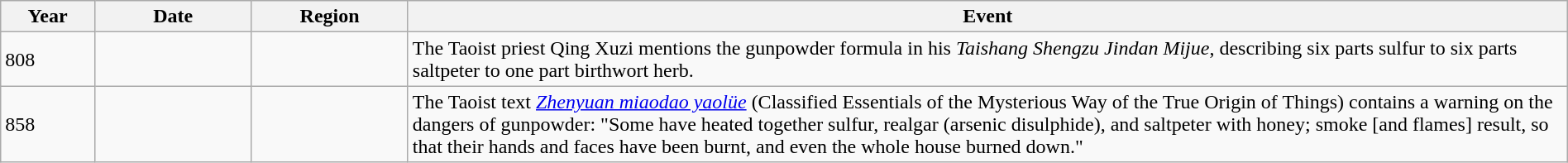<table class="wikitable" width="100%">
<tr>
<th style="width:6%">Year</th>
<th style="width:10%">Date</th>
<th style="width:10%">Region</th>
<th>Event</th>
</tr>
<tr>
<td>808</td>
<td></td>
<td></td>
<td>The Taoist priest Qing Xuzi mentions the gunpowder formula in his <em>Taishang Shengzu Jindan Mijue</em>, describing six parts sulfur to six parts saltpeter to one part birthwort herb.</td>
</tr>
<tr>
<td>858</td>
<td></td>
<td></td>
<td>The Taoist text <em><a href='#'>Zhenyuan miaodao yaolüe</a></em> (Classified Essentials of the Mysterious Way of the True Origin of Things) contains a warning on the dangers of gunpowder: "Some have heated together sulfur, realgar (arsenic disulphide), and saltpeter with honey; smoke [and flames] result, so that their hands and faces have been burnt, and even the whole house burned down."</td>
</tr>
</table>
